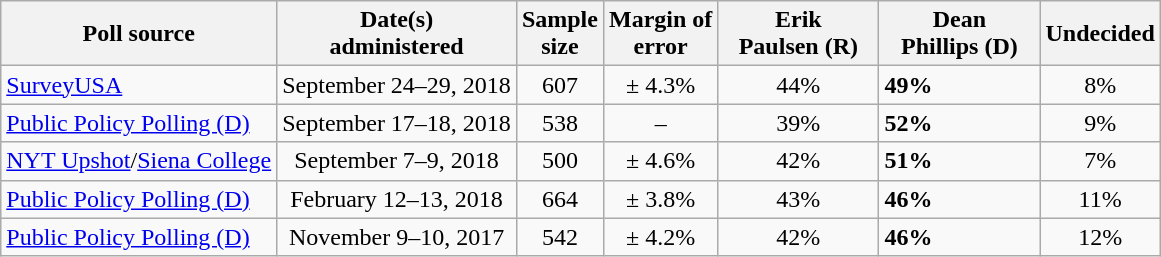<table class="wikitable">
<tr>
<th>Poll source</th>
<th>Date(s)<br>administered</th>
<th>Sample<br>size</th>
<th>Margin of<br>error</th>
<th style="width:100px;">Erik<br>Paulsen (R)</th>
<th style="width:100px;">Dean<br>Phillips (D)</th>
<th>Undecided</th>
</tr>
<tr>
<td><a href='#'>SurveyUSA</a></td>
<td align=center>September 24–29, 2018</td>
<td align=center>607</td>
<td align=center>± 4.3%</td>
<td align=center>44%</td>
<td><strong>49%</strong></td>
<td align=center>8%</td>
</tr>
<tr>
<td><a href='#'>Public Policy Polling (D)</a></td>
<td align=center>September 17–18, 2018</td>
<td align=center>538</td>
<td align=center>–</td>
<td align=center>39%</td>
<td><strong>52%</strong></td>
<td align=center>9%</td>
</tr>
<tr>
<td><a href='#'>NYT Upshot</a>/<a href='#'>Siena College</a></td>
<td align=center>September 7–9, 2018</td>
<td align=center>500</td>
<td align=center>± 4.6%</td>
<td align=center>42%</td>
<td><strong>51%</strong></td>
<td align=center>7%</td>
</tr>
<tr>
<td><a href='#'>Public Policy Polling (D)</a></td>
<td align=center>February 12–13, 2018</td>
<td align=center>664</td>
<td align=center>± 3.8%</td>
<td align=center>43%</td>
<td><strong>46%</strong></td>
<td align=center>11%</td>
</tr>
<tr>
<td><a href='#'>Public Policy Polling (D)</a></td>
<td align=center>November 9–10, 2017</td>
<td align=center>542</td>
<td align=center>± 4.2%</td>
<td align=center>42%</td>
<td><strong>46%</strong></td>
<td align=center>12%</td>
</tr>
</table>
